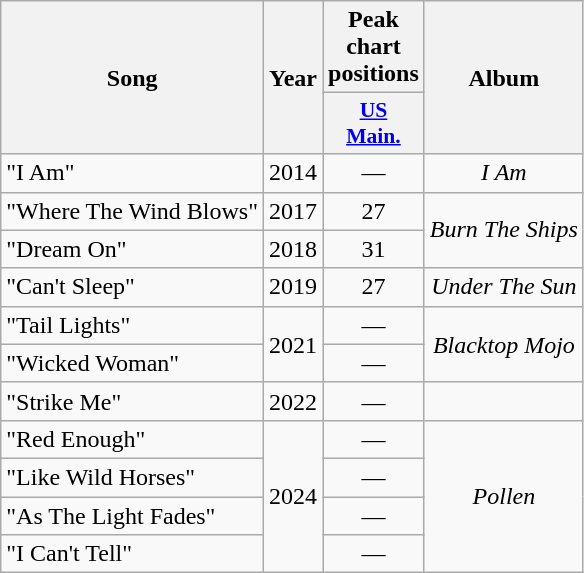<table class="wikitable">
<tr>
<th rowspan="2">Song</th>
<th rowspan="2">Year</th>
<th colspan="1">Peak chart positions</th>
<th rowspan="2">Album</th>
</tr>
<tr>
<th style="width:3em;font-size:90%"><a href='#'>US<br>Main.</a><br></th>
</tr>
<tr>
<td>"I Am"</td>
<td style="text-align:center;">2014</td>
<td style="text-align:center;">—</td>
<td style="text-align:center;"><em>I Am</em></td>
</tr>
<tr>
<td>"Where The Wind Blows"</td>
<td style="text-align:center;">2017</td>
<td style="text-align:center;">27</td>
<td style="text-align:center;" rowspan="2"><em>Burn The Ships</em></td>
</tr>
<tr>
<td>"Dream On"</td>
<td style="text-align:center;">2018</td>
<td style="text-align:center;">31</td>
</tr>
<tr>
<td>"Can't Sleep"</td>
<td style="text-align:center;">2019</td>
<td style="text-align:center;">27</td>
<td style="text-align:center;"><em>Under The Sun</em></td>
</tr>
<tr>
<td>"Tail Lights"</td>
<td style="text-align:center;" rowspan="2">2021</td>
<td style="text-align:center;">—</td>
<td style="text-align:center;" rowspan="2"><em>Blacktop Mojo</em></td>
</tr>
<tr>
<td>"Wicked Woman"</td>
<td style="text-align:center;">—</td>
</tr>
<tr>
<td>"Strike Me"</td>
<td style="text-align:center;">2022</td>
<td style="text-align:center;">—</td>
<td></td>
</tr>
<tr>
<td>"Red Enough"</td>
<td style="text-align:center;" rowspan="4">2024</td>
<td style="text-align:center;">—</td>
<td style="text-align:center;" rowspan="4"><em>Pollen</em></td>
</tr>
<tr>
<td>"Like Wild Horses"</td>
<td style="text-align:center;">—</td>
</tr>
<tr>
<td>"As The Light Fades"</td>
<td style="text-align:center;">—</td>
</tr>
<tr>
<td>"I Can't Tell"</td>
<td style="text-align:center;">—</td>
</tr>
</table>
